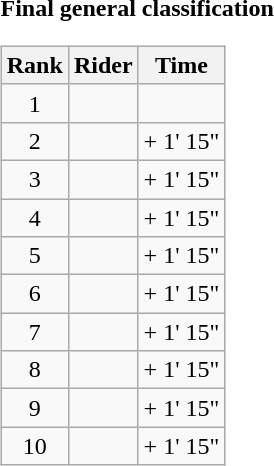<table>
<tr>
<td><strong>Final general classification</strong><br><table class="wikitable">
<tr>
<th scope="col">Rank</th>
<th scope="col">Rider</th>
<th scope="col">Time</th>
</tr>
<tr>
<td style="text-align:center;">1</td>
<td></td>
<td style="text-align:right;"></td>
</tr>
<tr>
<td style="text-align:center;">2</td>
<td></td>
<td style="text-align:right;">+ 1' 15"</td>
</tr>
<tr>
<td style="text-align:center;">3</td>
<td></td>
<td style="text-align:right;">+ 1' 15"</td>
</tr>
<tr>
<td style="text-align:center;">4</td>
<td></td>
<td style="text-align:right;">+ 1' 15"</td>
</tr>
<tr>
<td style="text-align:center;">5</td>
<td></td>
<td style="text-align:right;">+ 1' 15"</td>
</tr>
<tr>
<td style="text-align:center;">6</td>
<td></td>
<td style="text-align:right;">+ 1' 15"</td>
</tr>
<tr>
<td style="text-align:center;">7</td>
<td></td>
<td style="text-align:right;">+ 1' 15"</td>
</tr>
<tr>
<td style="text-align:center;">8</td>
<td></td>
<td style="text-align:right;">+ 1' 15"</td>
</tr>
<tr>
<td style="text-align:center;">9</td>
<td></td>
<td style="text-align:right;">+ 1' 15"</td>
</tr>
<tr>
<td style="text-align:center;">10</td>
<td></td>
<td style="text-align:right;">+ 1' 15"</td>
</tr>
</table>
</td>
</tr>
</table>
